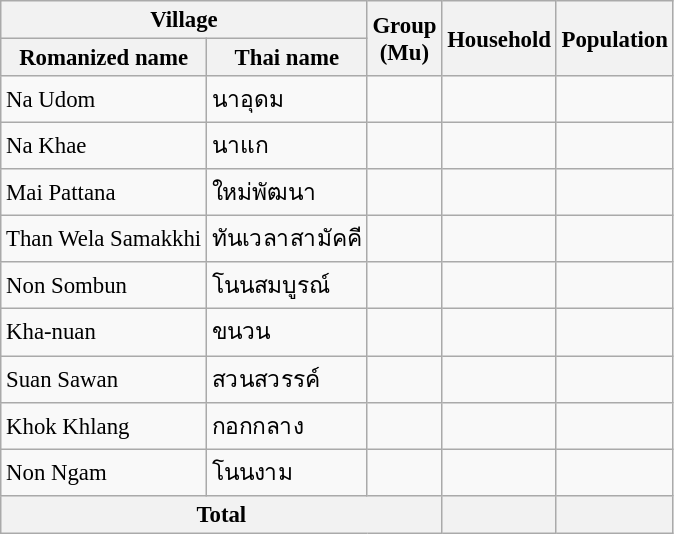<table class="wikitable" style="font-size: 95%";>
<tr>
<th colspan=2>Village</th>
<th rowspan=2>Group<br>(Mu)</th>
<th rowspan=2>Household</th>
<th rowspan=2>Population</th>
</tr>
<tr>
<th>Romanized name</th>
<th>Thai name</th>
</tr>
<tr>
<td>Na Udom</td>
<td>นาอุดม</td>
<td></td>
<td></td>
<td></td>
</tr>
<tr>
<td>Na Khae</td>
<td>นาแก</td>
<td></td>
<td></td>
<td></td>
</tr>
<tr>
<td>Mai Pattana</td>
<td>ใหม่พัฒนา</td>
<td></td>
<td></td>
<td></td>
</tr>
<tr>
<td>Than Wela Samakkhi</td>
<td>ทันเวลาสามัคคี</td>
<td></td>
<td></td>
<td></td>
</tr>
<tr>
<td>Non Sombun</td>
<td>โนนสมบูรณ์</td>
<td></td>
<td></td>
<td></td>
</tr>
<tr>
<td>Kha-nuan</td>
<td>ขนวน</td>
<td></td>
<td></td>
<td></td>
</tr>
<tr>
<td>Suan Sawan</td>
<td>สวนสวรรค์</td>
<td></td>
<td></td>
<td></td>
</tr>
<tr>
<td>Khok Khlang</td>
<td>กอกกลาง</td>
<td></td>
<td></td>
<td></td>
</tr>
<tr>
<td>Non Ngam</td>
<td>โนนงาม</td>
<td></td>
<td></td>
<td></td>
</tr>
<tr>
<th colspan=3>Total</th>
<th></th>
<th></th>
</tr>
</table>
